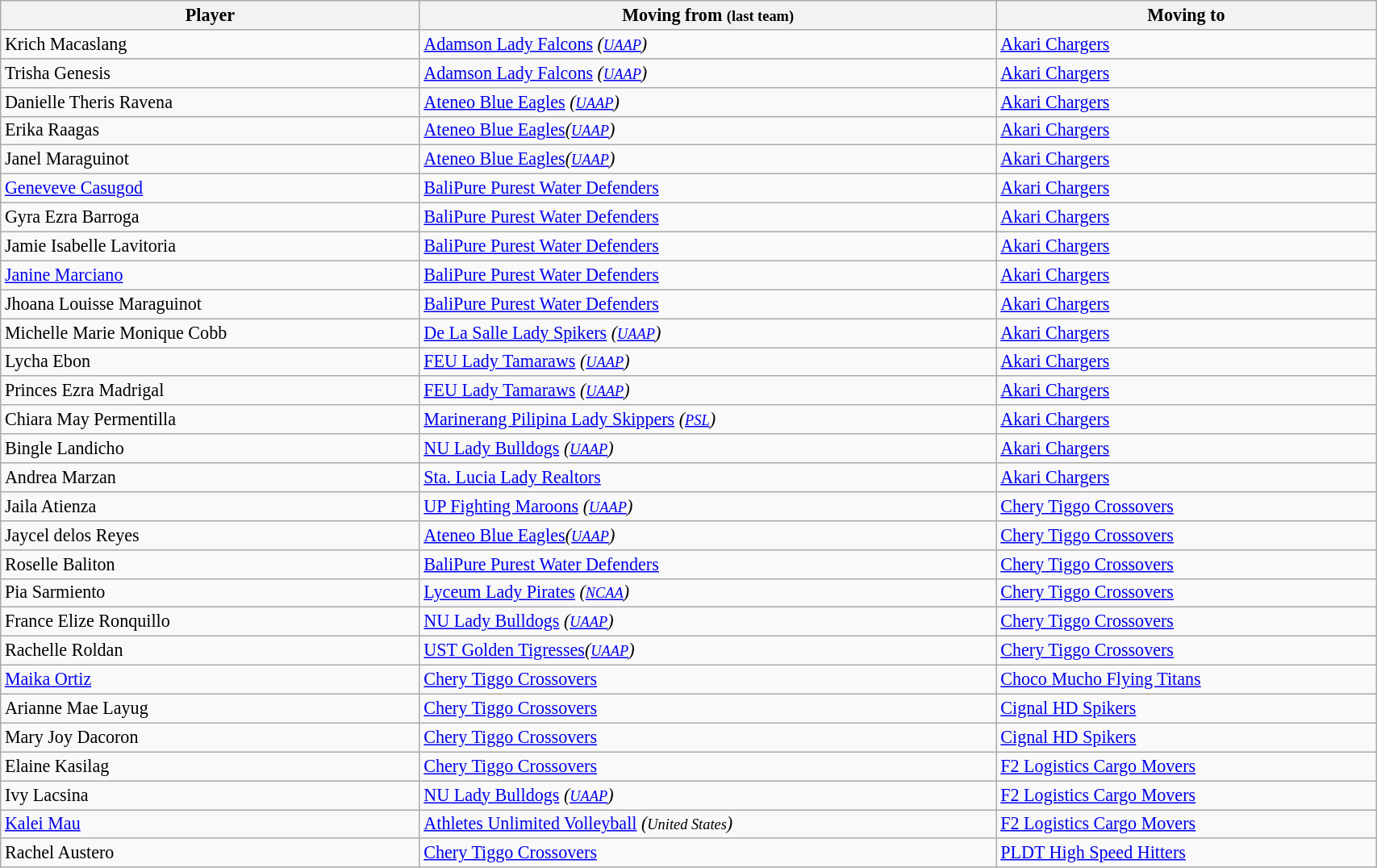<table class="wikitable" style="width:90%; font-size:92%; ">
<tr>
<th>Player</th>
<th>Moving from <small>(last team)</small></th>
<th>Moving to</th>
</tr>
<tr>
<td>Krich Macaslang</td>
<td><a href='#'>Adamson Lady Falcons</a> <em>(<small><a href='#'>UAAP</a></small>)</em></td>
<td><a href='#'>Akari Chargers</a></td>
</tr>
<tr>
<td>Trisha Genesis</td>
<td><a href='#'>Adamson Lady Falcons</a> <em>(<small><a href='#'>UAAP</a></small>)</em></td>
<td><a href='#'>Akari Chargers</a></td>
</tr>
<tr>
<td>Danielle Theris Ravena</td>
<td><a href='#'>Ateneo Blue Eagles</a> <em>(<small><a href='#'>UAAP</a></small>)</em></td>
<td><a href='#'>Akari Chargers</a></td>
</tr>
<tr>
<td>Erika Raagas</td>
<td><a href='#'>Ateneo Blue Eagles</a><em>(<small><a href='#'>UAAP</a></small>)</em></td>
<td><a href='#'>Akari Chargers</a></td>
</tr>
<tr>
<td>Janel Maraguinot</td>
<td><a href='#'>Ateneo Blue Eagles</a><em>(<small><a href='#'>UAAP</a></small>)</em></td>
<td><a href='#'>Akari Chargers</a></td>
</tr>
<tr>
<td><a href='#'>Geneveve Casugod</a></td>
<td><a href='#'>BaliPure Purest Water Defenders</a></td>
<td><a href='#'>Akari Chargers</a></td>
</tr>
<tr>
<td>Gyra Ezra Barroga</td>
<td><a href='#'>BaliPure Purest Water Defenders</a></td>
<td><a href='#'>Akari Chargers</a></td>
</tr>
<tr>
<td>Jamie Isabelle Lavitoria</td>
<td><a href='#'>BaliPure Purest Water Defenders</a></td>
<td><a href='#'>Akari Chargers</a></td>
</tr>
<tr>
<td><a href='#'>Janine Marciano</a></td>
<td><a href='#'>BaliPure Purest Water Defenders</a></td>
<td><a href='#'>Akari Chargers</a></td>
</tr>
<tr>
<td>Jhoana Louisse Maraguinot</td>
<td><a href='#'>BaliPure Purest Water Defenders</a></td>
<td><a href='#'>Akari Chargers</a></td>
</tr>
<tr>
<td>Michelle Marie Monique Cobb</td>
<td><a href='#'>De La Salle Lady Spikers</a> <em>(<small><a href='#'>UAAP</a></small>)</em></td>
<td><a href='#'>Akari Chargers</a></td>
</tr>
<tr>
<td>Lycha Ebon</td>
<td><a href='#'>FEU Lady Tamaraws</a> <em>(<small><a href='#'>UAAP</a></small>)</em></td>
<td><a href='#'>Akari Chargers</a></td>
</tr>
<tr>
<td>Princes Ezra Madrigal</td>
<td><a href='#'>FEU Lady Tamaraws</a> <em>(<small><a href='#'>UAAP</a></small>)</em></td>
<td><a href='#'>Akari Chargers</a></td>
</tr>
<tr>
<td>Chiara May Permentilla</td>
<td><a href='#'>Marinerang Pilipina Lady Skippers</a> <em>(<small><a href='#'>PSL</a></small>)</em></td>
<td><a href='#'>Akari Chargers</a></td>
</tr>
<tr>
<td>Bingle Landicho</td>
<td><a href='#'>NU Lady Bulldogs</a> <em>(<small><a href='#'>UAAP</a></small>)</em></td>
<td><a href='#'>Akari Chargers</a></td>
</tr>
<tr>
<td>Andrea Marzan</td>
<td><a href='#'>Sta. Lucia Lady Realtors</a></td>
<td><a href='#'>Akari Chargers</a></td>
</tr>
<tr>
<td>Jaila Atienza</td>
<td><a href='#'>UP Fighting Maroons</a> <em>(<small><a href='#'>UAAP</a></small>)</em></td>
<td><a href='#'>Chery Tiggo Crossovers</a></td>
</tr>
<tr>
<td>Jaycel delos Reyes</td>
<td><a href='#'>Ateneo Blue Eagles</a><em>(<small><a href='#'>UAAP</a></small>)</em></td>
<td><a href='#'>Chery Tiggo Crossovers</a></td>
</tr>
<tr>
<td>Roselle Baliton</td>
<td><a href='#'>BaliPure Purest Water Defenders</a></td>
<td><a href='#'>Chery Tiggo Crossovers</a></td>
</tr>
<tr>
<td>Pia Sarmiento</td>
<td><a href='#'>Lyceum Lady Pirates</a> <em>(<small><a href='#'>NCAA</a></small>)</em></td>
<td><a href='#'>Chery Tiggo Crossovers</a></td>
</tr>
<tr>
<td>France Elize Ronquillo</td>
<td><a href='#'>NU Lady Bulldogs</a> <em>(<small><a href='#'>UAAP</a></small>)</em></td>
<td><a href='#'>Chery Tiggo Crossovers</a></td>
</tr>
<tr>
<td>Rachelle Roldan</td>
<td><a href='#'>UST Golden Tigresses</a><em>(<small><a href='#'>UAAP</a></small>)</em></td>
<td><a href='#'>Chery Tiggo Crossovers</a></td>
</tr>
<tr>
<td><a href='#'>Maika Ortiz</a></td>
<td><a href='#'>Chery Tiggo Crossovers</a></td>
<td><a href='#'>Choco Mucho Flying Titans</a></td>
</tr>
<tr>
<td>Arianne Mae Layug</td>
<td><a href='#'>Chery Tiggo Crossovers</a></td>
<td><a href='#'>Cignal HD Spikers</a></td>
</tr>
<tr>
<td>Mary Joy Dacoron</td>
<td><a href='#'>Chery Tiggo Crossovers</a></td>
<td><a href='#'>Cignal HD Spikers</a></td>
</tr>
<tr>
<td>Elaine Kasilag</td>
<td><a href='#'>Chery Tiggo Crossovers</a></td>
<td><a href='#'>F2 Logistics Cargo Movers</a></td>
</tr>
<tr>
<td>Ivy Lacsina</td>
<td><a href='#'>NU Lady Bulldogs</a> <em>(<small><a href='#'>UAAP</a></small>)</em></td>
<td><a href='#'>F2 Logistics Cargo Movers</a></td>
</tr>
<tr>
<td><a href='#'>Kalei Mau</a></td>
<td><a href='#'>Athletes Unlimited Volleyball</a> <em>(<small>United States</small>)</em></td>
<td><a href='#'>F2 Logistics Cargo Movers</a></td>
</tr>
<tr>
<td>Rachel Austero</td>
<td><a href='#'>Chery Tiggo Crossovers</a></td>
<td><a href='#'>PLDT High Speed Hitters</a></td>
</tr>
</table>
